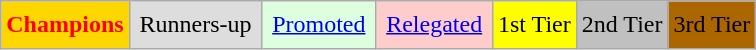<table class="wikitable">
<tr>
<td style="background-color:Gold; color:Red"><strong>Champions</strong></td>
<td style="background-color:#DDD;padding:0.4em">Runners-up</td>
<td style="background-color:#DFD;padding:0.4em"><a href='#'>Promoted</a></td>
<td style="background-color:#FCC;padding:0.4em"><a href='#'>Relegated</a></td>
<td style="background-color:#FFFF00;">1st Tier</td>
<td style="background-color:Silver">2nd Tier</td>
<td style="background-color:#ac6600">3rd Tier</td>
</tr>
</table>
